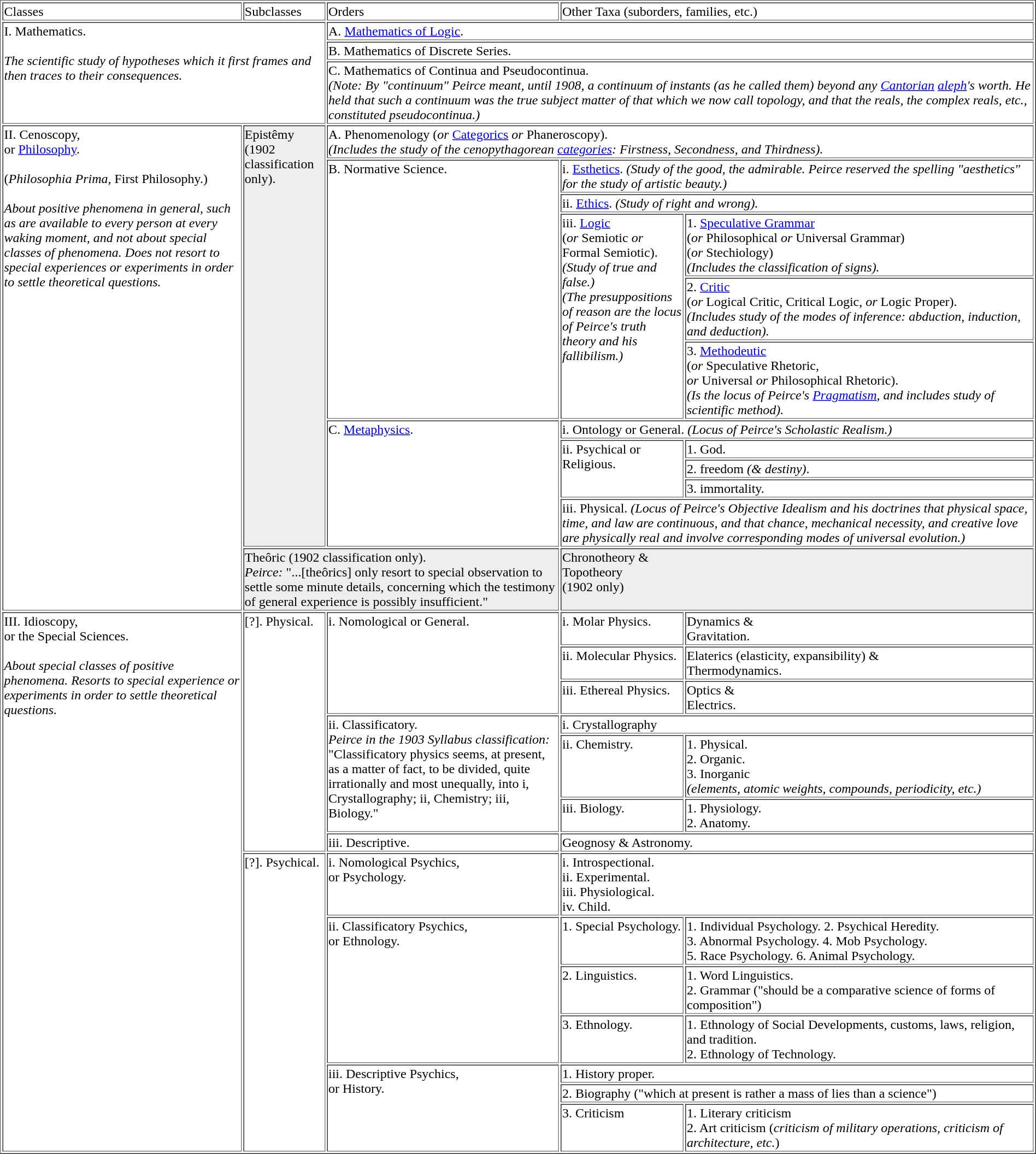<table border=1>
<tr>
<td>Classes</td>
<td>Subclasses</td>
<td>Orders</td>
<td colspan=2>Other Taxa (suborders, families, etc.)</td>
</tr>
<tr>
<td valign=top colspan=2 rowspan=3>I. Mathematics. <br> <br><em>The scientific study of hypotheses which it first frames and then traces to their consequences.</em></td>
<td valign=top colspan=3>A. <a href='#'>Mathematics of Logic</a>.</td>
</tr>
<tr>
<td valign=top colspan=3>B. Mathematics of Discrete Series.</td>
</tr>
<tr>
<td valign=top colspan=3>C. Mathematics of Continua and Pseudocontinua. <br><em>(Note: By "continuum" Peirce meant, until 1908, a continuum of instants (as he called them) beyond any <a href='#'>Cantorian</a> <a href='#'>aleph</a>'s worth. He held that such a continuum was the true subject matter of that which we now call topology, and that the reals, the complex reals, etc., constituted pseudocontinua.)</em></td>
</tr>
<tr>
<td valign=top rowspan=12>II. Cenoscopy, <br>or <a href='#'>Philosophy</a>. <br> <br>(<em>Philosophia Prima,</em> First Philosophy.) <br> <br><em>About positive phenomena in general, such as are available to every person at every waking moment, and not about special classes of phenomena. Does not resort to special experiences or experiments in order to settle theoretical questions.</em></td>
<td style="background: #eee" valign=top rowspan=11>Epistêmy <br>(1902 classification only).</td>
<td valign=top colspan=3>A. Phenomenology (<em>or</em> <a href='#'>Categorics</a> <em>or</em> Phaneroscopy). <br><em>(Includes the study of the cenopythagorean <a href='#'>categories</a>: Firstness, Secondness, and Thirdness).</em></td>
</tr>
<tr>
<td valign=top rowspan=5>B. Normative Science.</td>
<td valign=top colspan=2>i. <a href='#'>Esthetics</a>. <em>(Study of the good, the admirable. Peirce reserved the spelling "aesthetics" for the study of artistic beauty.)</em></td>
</tr>
<tr>
<td valign=top colspan=2>ii. <a href='#'>Ethics</a>. <em>(Study of right and wrong).</em></td>
</tr>
<tr>
<td valign=top rowspan=3 width="12%">iii. <a href='#'>Logic</a> <br>(<em>or</em> Semiotic <em>or</em> Formal Semiotic). <em>(Study of true and false.)</em><br><em>(The presuppositions of reason are the locus of Peirce's truth theory and his fallibilism.)</em></td>
<td width="34%">1. <a href='#'>Speculative Grammar</a> <br>(<em>or</em> Philosophical <em>or</em> Universal Grammar) <br>(<em>or</em> Stechiology)  <br><em>(Includes the classification of signs).</em></td>
</tr>
<tr>
<td>2. <a href='#'>Critic</a> <br>(<em>or</em> Logical Critic, Critical Logic, <em>or</em> Logic Proper). <br><em>(Includes study of the modes of inference: abduction, induction, and deduction).</em></td>
</tr>
<tr>
<td>3. <a href='#'>Methodeutic</a> <br>(<em>or</em> Speculative Rhetoric, <br><em>or</em> Universal <em>or</em> Philosophical Rhetoric). <br><em>(Is the locus of Peirce's <a href='#'>Pragmatism</a>, and includes study of scientific method).</em></td>
</tr>
<tr>
<td valign=top rowspan=5>C. <a href='#'>Metaphysics</a>.</td>
<td valign=top colspan=2>i. Ontology or General. <em>(Locus of Peirce's Scholastic Realism.)</em></td>
</tr>
<tr>
<td valign=top rowspan=3>ii. Psychical or Religious.</td>
<td>1. God.</td>
</tr>
<tr>
<td>2. freedom <em>(& destiny)</em>.</td>
</tr>
<tr>
<td>3. immortality.</td>
</tr>
<tr>
<td valign=top colspan=2>iii. Physical. <em>(Locus of Peirce's Objective Idealism and his doctrines that physical space, time, and law are continuous, and that chance, mechanical necessity, and creative love are physically real and involve corresponding modes of universal evolution.)</em></td>
</tr>
<tr>
<td style="background: #eee" valign=top colspan=2>Theôric (1902 classification only). <br><em>Peirce:</em> "...[theôrics] only resort to special observation to settle some minute details, concerning which the testimony of general experience is possibly insufficient."</td>
<td style="background: #eee" valign=top colspan=2>Chronotheory & <br>Topotheory <br>(1902 only)</td>
</tr>
<tr>
<td valign=top rowspan=16>III. Idioscopy, <br>or the Special Sciences. <br> <br><em>About special classes of positive phenomena. Resorts to special experience or experiments in order to settle theoretical questions.</em></td>
<td valign=top rowspan=7>[?]. Physical.</td>
<td valign=top rowspan=3>i. Nomological or General.</td>
<td valign=top>i. Molar Physics.</td>
<td>Dynamics & <br>Gravitation.</td>
</tr>
<tr>
<td valign=top>ii. Molecular Physics.</td>
<td>Elaterics (elasticity, expansibility) & <br>Thermodynamics.</td>
</tr>
<tr>
<td valign=top>iii. Ethereal Physics.</td>
<td>Optics & <br>Electrics.</td>
</tr>
<tr>
<td valign=top rowspan=3>ii. Classificatory. <br><em>Peirce in the 1903 Syllabus classification:</em> "Classificatory physics seems, at present, as a matter of fact, to be divided, quite irrationally and most unequally, into i, Crystallography; ii, Chemistry; iii, Biology."</td>
<td valign=top colspan=2>i. Crystallography</td>
</tr>
<tr>
<td valign=top>ii. Chemistry.</td>
<td>1. Physical. <br>2. Organic.<br>3. Inorganic <br><em>(elements, atomic weights, compounds, periodicity, etc.)</em></td>
</tr>
<tr>
<td valign=top>iii. Biology.</td>
<td>1. Physiology. <br>2. Anatomy.</td>
</tr>
<tr>
<td valign=top>iii. Descriptive.</td>
<td valign=top colspan=2>Geognosy & Astronomy.</td>
</tr>
<tr>
<td valign=top rowspan=7>[?]. Psychical.</td>
<td valign=top>i. Nomological Psychics, <br>or Psychology.</td>
<td valign=top colspan=2>i. Introspectional. <br>ii. Experimental. <br>iii. Physiological. <br>iv. Child.</td>
</tr>
<tr>
<td valign=top rowspan=3>ii. Classificatory Psychics, <br>or Ethnology.</td>
<td valign=top>1. Special Psychology.</td>
<td>1. Individual Psychology. 2. Psychical Heredity. <br>3. Abnormal Psychology. 4. Mob Psychology. <br>5. Race Psychology. 6. Animal Psychology.</td>
</tr>
<tr>
<td valign=top>2. Linguistics.</td>
<td valign=top>1. Word Linguistics. <br>2. Grammar ("should be a comparative science of forms of composition")</td>
</tr>
<tr>
<td valign=top>3. Ethnology.</td>
<td>1. Ethnology of Social Developments, customs, laws, religion, and tradition. <br>2. Ethnology of Technology.</td>
</tr>
<tr>
<td valign=top rowspan=3>iii. Descriptive Psychics, <br>or History.</td>
<td valign=top colspan=2>1. History proper.</td>
</tr>
<tr>
<td colspan=2>2. Biography ("which at present is rather a mass of lies than a science")</td>
</tr>
<tr>
<td valign=top>3. Criticism</td>
<td>1. Literary criticism <br>2. Art criticism (<em>criticism of military operations, criticism of architecture, etc.</em>)</td>
</tr>
</table>
